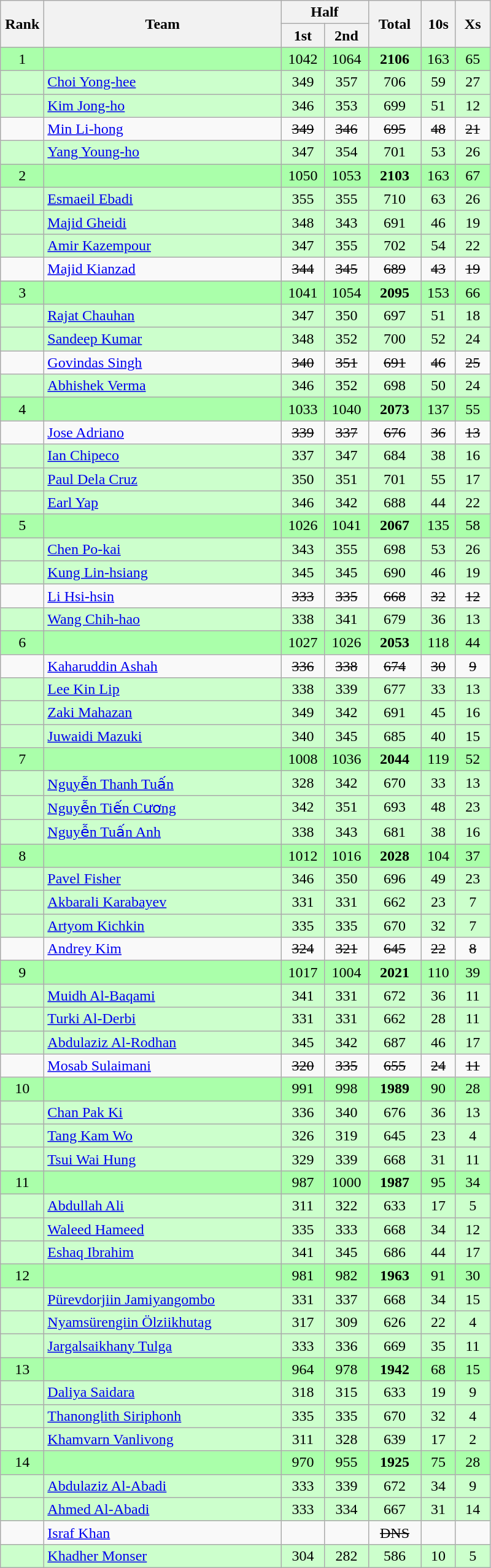<table class="wikitable" style="text-align:center">
<tr>
<th rowspan=2 width=40>Rank</th>
<th rowspan=2 width=250>Team</th>
<th colspan=2>Half</th>
<th rowspan=2 width=50>Total</th>
<th rowspan=2 width=30>10s</th>
<th rowspan=2 width=30>Xs</th>
</tr>
<tr>
<th width=40>1st</th>
<th width=40>2nd</th>
</tr>
<tr bgcolor="aaffaa">
<td>1</td>
<td align=left></td>
<td>1042</td>
<td>1064</td>
<td><strong>2106</strong></td>
<td>163</td>
<td>65</td>
</tr>
<tr bgcolor=ccffcc>
<td></td>
<td align=left><a href='#'>Choi Yong-hee</a></td>
<td>349</td>
<td>357</td>
<td>706</td>
<td>59</td>
<td>27</td>
</tr>
<tr bgcolor=ccffcc>
<td></td>
<td align=left><a href='#'>Kim Jong-ho</a></td>
<td>346</td>
<td>353</td>
<td>699</td>
<td>51</td>
<td>12</td>
</tr>
<tr>
<td></td>
<td align=left><a href='#'>Min Li-hong</a></td>
<td><s>349</s></td>
<td><s>346</s></td>
<td><s>695</s></td>
<td><s>48</s></td>
<td><s>21</s></td>
</tr>
<tr bgcolor=ccffcc>
<td></td>
<td align=left><a href='#'>Yang Young-ho</a></td>
<td>347</td>
<td>354</td>
<td>701</td>
<td>53</td>
<td>26</td>
</tr>
<tr bgcolor="aaffaa">
<td>2</td>
<td align=left></td>
<td>1050</td>
<td>1053</td>
<td><strong>2103</strong></td>
<td>163</td>
<td>67</td>
</tr>
<tr bgcolor=ccffcc>
<td></td>
<td align=left><a href='#'>Esmaeil Ebadi</a></td>
<td>355</td>
<td>355</td>
<td>710</td>
<td>63</td>
<td>26</td>
</tr>
<tr bgcolor=ccffcc>
<td></td>
<td align=left><a href='#'>Majid Gheidi</a></td>
<td>348</td>
<td>343</td>
<td>691</td>
<td>46</td>
<td>19</td>
</tr>
<tr bgcolor=ccffcc>
<td></td>
<td align=left><a href='#'>Amir Kazempour</a></td>
<td>347</td>
<td>355</td>
<td>702</td>
<td>54</td>
<td>22</td>
</tr>
<tr>
<td></td>
<td align=left><a href='#'>Majid Kianzad</a></td>
<td><s>344</s></td>
<td><s>345</s></td>
<td><s>689</s></td>
<td><s>43</s></td>
<td><s>19</s></td>
</tr>
<tr bgcolor="aaffaa">
<td>3</td>
<td align=left></td>
<td>1041</td>
<td>1054</td>
<td><strong>2095</strong></td>
<td>153</td>
<td>66</td>
</tr>
<tr bgcolor=ccffcc>
<td></td>
<td align=left><a href='#'>Rajat Chauhan</a></td>
<td>347</td>
<td>350</td>
<td>697</td>
<td>51</td>
<td>18</td>
</tr>
<tr bgcolor=ccffcc>
<td></td>
<td align=left><a href='#'>Sandeep Kumar</a></td>
<td>348</td>
<td>352</td>
<td>700</td>
<td>52</td>
<td>24</td>
</tr>
<tr>
<td></td>
<td align=left><a href='#'>Govindas Singh</a></td>
<td><s>340</s></td>
<td><s>351</s></td>
<td><s>691</s></td>
<td><s>46</s></td>
<td><s>25</s></td>
</tr>
<tr bgcolor=ccffcc>
<td></td>
<td align=left><a href='#'>Abhishek Verma</a></td>
<td>346</td>
<td>352</td>
<td>698</td>
<td>50</td>
<td>24</td>
</tr>
<tr bgcolor="aaffaa">
<td>4</td>
<td align=left></td>
<td>1033</td>
<td>1040</td>
<td><strong>2073</strong></td>
<td>137</td>
<td>55</td>
</tr>
<tr>
<td></td>
<td align=left><a href='#'>Jose Adriano</a></td>
<td><s>339</s></td>
<td><s>337</s></td>
<td><s>676</s></td>
<td><s>36</s></td>
<td><s>13</s></td>
</tr>
<tr bgcolor=ccffcc>
<td></td>
<td align=left><a href='#'>Ian Chipeco</a></td>
<td>337</td>
<td>347</td>
<td>684</td>
<td>38</td>
<td>16</td>
</tr>
<tr bgcolor=ccffcc>
<td></td>
<td align=left><a href='#'>Paul Dela Cruz</a></td>
<td>350</td>
<td>351</td>
<td>701</td>
<td>55</td>
<td>17</td>
</tr>
<tr bgcolor=ccffcc>
<td></td>
<td align=left><a href='#'>Earl Yap</a></td>
<td>346</td>
<td>342</td>
<td>688</td>
<td>44</td>
<td>22</td>
</tr>
<tr bgcolor="aaffaa">
<td>5</td>
<td align=left></td>
<td>1026</td>
<td>1041</td>
<td><strong>2067</strong></td>
<td>135</td>
<td>58</td>
</tr>
<tr bgcolor=ccffcc>
<td></td>
<td align=left><a href='#'>Chen Po-kai</a></td>
<td>343</td>
<td>355</td>
<td>698</td>
<td>53</td>
<td>26</td>
</tr>
<tr bgcolor=ccffcc>
<td></td>
<td align=left><a href='#'>Kung Lin-hsiang</a></td>
<td>345</td>
<td>345</td>
<td>690</td>
<td>46</td>
<td>19</td>
</tr>
<tr>
<td></td>
<td align=left><a href='#'>Li Hsi-hsin</a></td>
<td><s>333</s></td>
<td><s>335</s></td>
<td><s>668</s></td>
<td><s>32</s></td>
<td><s>12</s></td>
</tr>
<tr bgcolor=ccffcc>
<td></td>
<td align=left><a href='#'>Wang Chih-hao</a></td>
<td>338</td>
<td>341</td>
<td>679</td>
<td>36</td>
<td>13</td>
</tr>
<tr bgcolor="aaffaa">
<td>6</td>
<td align=left></td>
<td>1027</td>
<td>1026</td>
<td><strong>2053</strong></td>
<td>118</td>
<td>44</td>
</tr>
<tr>
<td></td>
<td align=left><a href='#'>Kaharuddin Ashah</a></td>
<td><s>336</s></td>
<td><s>338</s></td>
<td><s>674</s></td>
<td><s>30</s></td>
<td><s>9</s></td>
</tr>
<tr bgcolor=ccffcc>
<td></td>
<td align=left><a href='#'>Lee Kin Lip</a></td>
<td>338</td>
<td>339</td>
<td>677</td>
<td>33</td>
<td>13</td>
</tr>
<tr bgcolor=ccffcc>
<td></td>
<td align=left><a href='#'>Zaki Mahazan</a></td>
<td>349</td>
<td>342</td>
<td>691</td>
<td>45</td>
<td>16</td>
</tr>
<tr bgcolor=ccffcc>
<td></td>
<td align=left><a href='#'>Juwaidi Mazuki</a></td>
<td>340</td>
<td>345</td>
<td>685</td>
<td>40</td>
<td>15</td>
</tr>
<tr bgcolor="aaffaa">
<td>7</td>
<td align=left></td>
<td>1008</td>
<td>1036</td>
<td><strong>2044</strong></td>
<td>119</td>
<td>52</td>
</tr>
<tr bgcolor=ccffcc>
<td></td>
<td align=left><a href='#'>Nguyễn Thanh Tuấn</a></td>
<td>328</td>
<td>342</td>
<td>670</td>
<td>33</td>
<td>13</td>
</tr>
<tr bgcolor=ccffcc>
<td></td>
<td align=left><a href='#'>Nguyễn Tiến Cương</a></td>
<td>342</td>
<td>351</td>
<td>693</td>
<td>48</td>
<td>23</td>
</tr>
<tr bgcolor=ccffcc>
<td></td>
<td align=left><a href='#'>Nguyễn Tuấn Anh</a></td>
<td>338</td>
<td>343</td>
<td>681</td>
<td>38</td>
<td>16</td>
</tr>
<tr bgcolor="aaffaa">
<td>8</td>
<td align=left></td>
<td>1012</td>
<td>1016</td>
<td><strong>2028</strong></td>
<td>104</td>
<td>37</td>
</tr>
<tr bgcolor=ccffcc>
<td></td>
<td align=left><a href='#'>Pavel Fisher</a></td>
<td>346</td>
<td>350</td>
<td>696</td>
<td>49</td>
<td>23</td>
</tr>
<tr bgcolor=ccffcc>
<td></td>
<td align=left><a href='#'>Akbarali Karabayev</a></td>
<td>331</td>
<td>331</td>
<td>662</td>
<td>23</td>
<td>7</td>
</tr>
<tr bgcolor=ccffcc>
<td></td>
<td align=left><a href='#'>Artyom Kichkin</a></td>
<td>335</td>
<td>335</td>
<td>670</td>
<td>32</td>
<td>7</td>
</tr>
<tr>
<td></td>
<td align=left><a href='#'>Andrey Kim</a></td>
<td><s>324</s></td>
<td><s>321</s></td>
<td><s>645</s></td>
<td><s>22</s></td>
<td><s>8</s></td>
</tr>
<tr bgcolor="aaffaa">
<td>9</td>
<td align=left></td>
<td>1017</td>
<td>1004</td>
<td><strong>2021</strong></td>
<td>110</td>
<td>39</td>
</tr>
<tr bgcolor=ccffcc>
<td></td>
<td align=left><a href='#'>Muidh Al-Baqami</a></td>
<td>341</td>
<td>331</td>
<td>672</td>
<td>36</td>
<td>11</td>
</tr>
<tr bgcolor=ccffcc>
<td></td>
<td align=left><a href='#'>Turki Al-Derbi</a></td>
<td>331</td>
<td>331</td>
<td>662</td>
<td>28</td>
<td>11</td>
</tr>
<tr bgcolor=ccffcc>
<td></td>
<td align=left><a href='#'>Abdulaziz Al-Rodhan</a></td>
<td>345</td>
<td>342</td>
<td>687</td>
<td>46</td>
<td>17</td>
</tr>
<tr>
<td></td>
<td align=left><a href='#'>Mosab Sulaimani</a></td>
<td><s>320</s></td>
<td><s>335</s></td>
<td><s>655</s></td>
<td><s>24</s></td>
<td><s>11</s></td>
</tr>
<tr bgcolor="aaffaa">
<td>10</td>
<td align=left></td>
<td>991</td>
<td>998</td>
<td><strong>1989</strong></td>
<td>90</td>
<td>28</td>
</tr>
<tr bgcolor=ccffcc>
<td></td>
<td align=left><a href='#'>Chan Pak Ki</a></td>
<td>336</td>
<td>340</td>
<td>676</td>
<td>36</td>
<td>13</td>
</tr>
<tr bgcolor=ccffcc>
<td></td>
<td align=left><a href='#'>Tang Kam Wo</a></td>
<td>326</td>
<td>319</td>
<td>645</td>
<td>23</td>
<td>4</td>
</tr>
<tr bgcolor=ccffcc>
<td></td>
<td align=left><a href='#'>Tsui Wai Hung</a></td>
<td>329</td>
<td>339</td>
<td>668</td>
<td>31</td>
<td>11</td>
</tr>
<tr bgcolor="aaffaa">
<td>11</td>
<td align=left></td>
<td>987</td>
<td>1000</td>
<td><strong>1987</strong></td>
<td>95</td>
<td>34</td>
</tr>
<tr bgcolor=ccffcc>
<td></td>
<td align=left><a href='#'>Abdullah Ali</a></td>
<td>311</td>
<td>322</td>
<td>633</td>
<td>17</td>
<td>5</td>
</tr>
<tr bgcolor=ccffcc>
<td></td>
<td align=left><a href='#'>Waleed Hameed</a></td>
<td>335</td>
<td>333</td>
<td>668</td>
<td>34</td>
<td>12</td>
</tr>
<tr bgcolor=ccffcc>
<td></td>
<td align=left><a href='#'>Eshaq Ibrahim</a></td>
<td>341</td>
<td>345</td>
<td>686</td>
<td>44</td>
<td>17</td>
</tr>
<tr bgcolor="aaffaa">
<td>12</td>
<td align=left></td>
<td>981</td>
<td>982</td>
<td><strong>1963</strong></td>
<td>91</td>
<td>30</td>
</tr>
<tr bgcolor=ccffcc>
<td></td>
<td align=left><a href='#'>Pürevdorjiin Jamiyangombo</a></td>
<td>331</td>
<td>337</td>
<td>668</td>
<td>34</td>
<td>15</td>
</tr>
<tr bgcolor=ccffcc>
<td></td>
<td align=left><a href='#'>Nyamsürengiin Ölziikhutag</a></td>
<td>317</td>
<td>309</td>
<td>626</td>
<td>22</td>
<td>4</td>
</tr>
<tr bgcolor=ccffcc>
<td></td>
<td align=left><a href='#'>Jargalsaikhany Tulga</a></td>
<td>333</td>
<td>336</td>
<td>669</td>
<td>35</td>
<td>11</td>
</tr>
<tr bgcolor="aaffaa">
<td>13</td>
<td align=left></td>
<td>964</td>
<td>978</td>
<td><strong>1942</strong></td>
<td>68</td>
<td>15</td>
</tr>
<tr bgcolor=ccffcc>
<td></td>
<td align=left><a href='#'>Daliya Saidara</a></td>
<td>318</td>
<td>315</td>
<td>633</td>
<td>19</td>
<td>9</td>
</tr>
<tr bgcolor=ccffcc>
<td></td>
<td align=left><a href='#'>Thanonglith Siriphonh</a></td>
<td>335</td>
<td>335</td>
<td>670</td>
<td>32</td>
<td>4</td>
</tr>
<tr bgcolor=ccffcc>
<td></td>
<td align=left><a href='#'>Khamvarn Vanlivong</a></td>
<td>311</td>
<td>328</td>
<td>639</td>
<td>17</td>
<td>2</td>
</tr>
<tr bgcolor="aaffaa">
<td>14</td>
<td align=left></td>
<td>970</td>
<td>955</td>
<td><strong>1925</strong></td>
<td>75</td>
<td>28</td>
</tr>
<tr bgcolor=ccffcc>
<td></td>
<td align=left><a href='#'>Abdulaziz Al-Abadi</a></td>
<td>333</td>
<td>339</td>
<td>672</td>
<td>34</td>
<td>9</td>
</tr>
<tr bgcolor=ccffcc>
<td></td>
<td align=left><a href='#'>Ahmed Al-Abadi</a></td>
<td>333</td>
<td>334</td>
<td>667</td>
<td>31</td>
<td>14</td>
</tr>
<tr>
<td></td>
<td align=left><a href='#'>Israf Khan</a></td>
<td></td>
<td></td>
<td><s>DNS</s></td>
<td></td>
<td></td>
</tr>
<tr bgcolor=ccffcc>
<td></td>
<td align=left><a href='#'>Khadher Monser</a></td>
<td>304</td>
<td>282</td>
<td>586</td>
<td>10</td>
<td>5</td>
</tr>
</table>
